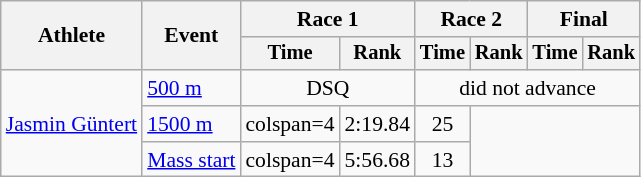<table class="wikitable" style="font-size:90%">
<tr>
<th rowspan=2>Athlete</th>
<th rowspan=2>Event</th>
<th colspan=2>Race 1</th>
<th colspan=2>Race 2</th>
<th colspan=2>Final</th>
</tr>
<tr style="font-size:95%">
<th>Time</th>
<th>Rank</th>
<th>Time</th>
<th>Rank</th>
<th>Time</th>
<th>Rank</th>
</tr>
<tr align=center>
<td align=left rowspan=3><a href='#'>Jasmin Güntert</a></td>
<td align=left><a href='#'>500 m</a></td>
<td colspan=2>DSQ</td>
<td colspan=4>did not advance</td>
</tr>
<tr align=center>
<td align=left><a href='#'>1500 m</a></td>
<td>colspan=4 </td>
<td>2:19.84</td>
<td>25</td>
</tr>
<tr align=center>
<td align=left><a href='#'>Mass start</a></td>
<td>colspan=4 </td>
<td>5:56.68</td>
<td>13</td>
</tr>
</table>
